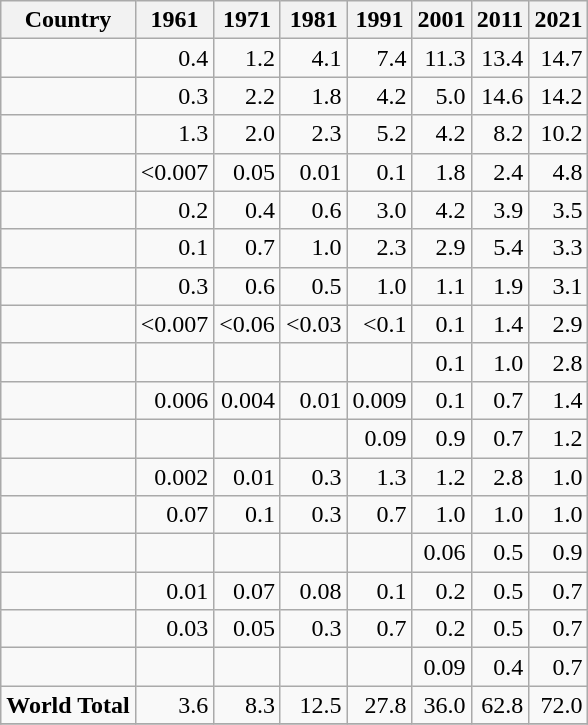<table class="wikitable sortable">
<tr>
<th>Country</th>
<th>1961</th>
<th>1971</th>
<th>1981</th>
<th>1991</th>
<th>2001</th>
<th>2011</th>
<th>2021</th>
</tr>
<tr style="text-align:right;">
<td style="text-align:left;"></td>
<td>0.4</td>
<td>1.2</td>
<td>4.1</td>
<td>7.4</td>
<td>11.3</td>
<td>13.4</td>
<td>14.7</td>
</tr>
<tr style="text-align:right;">
<td style="text-align:left;"></td>
<td>0.3</td>
<td>2.2</td>
<td>1.8</td>
<td>4.2</td>
<td>5.0</td>
<td>14.6</td>
<td>14.2</td>
</tr>
<tr style="text-align:right;">
<td style="text-align:left;"></td>
<td>1.3</td>
<td>2.0</td>
<td>2.3</td>
<td>5.2</td>
<td>4.2</td>
<td>8.2</td>
<td>10.2</td>
</tr>
<tr style="text-align:right;">
<td style="text-align:left;"></td>
<td><0.007</td>
<td>0.05</td>
<td>0.01</td>
<td>0.1</td>
<td>1.8</td>
<td>2.4</td>
<td>4.8</td>
</tr>
<tr style="text-align:right;">
<td style="text-align:left;"></td>
<td>0.2</td>
<td>0.4</td>
<td>0.6</td>
<td>3.0</td>
<td>4.2</td>
<td>3.9</td>
<td>3.5</td>
</tr>
<tr style="text-align:right;">
<td style="text-align:left;"></td>
<td>0.1</td>
<td>0.7</td>
<td>1.0</td>
<td>2.3</td>
<td>2.9</td>
<td>5.4</td>
<td>3.3</td>
</tr>
<tr style="text-align:right;">
<td style="text-align:left;"></td>
<td>0.3</td>
<td>0.6</td>
<td>0.5</td>
<td>1.0</td>
<td>1.1</td>
<td>1.9</td>
<td>3.1</td>
</tr>
<tr style="text-align:right;">
<td style="text-align:left;"></td>
<td><0.007</td>
<td><0.06</td>
<td><0.03</td>
<td><0.1</td>
<td>0.1</td>
<td>1.4</td>
<td>2.9</td>
</tr>
<tr style="text-align:right;">
<td style="text-align:left;"></td>
<td></td>
<td></td>
<td></td>
<td></td>
<td>0.1</td>
<td>1.0</td>
<td>2.8</td>
</tr>
<tr style="text-align:right;">
<td style="text-align:left;"></td>
<td>0.006</td>
<td>0.004</td>
<td>0.01</td>
<td>0.009</td>
<td>0.1</td>
<td>0.7</td>
<td>1.4</td>
</tr>
<tr style="text-align:right;">
<td style="text-align:left;"></td>
<td></td>
<td></td>
<td></td>
<td>0.09</td>
<td>0.9</td>
<td>0.7</td>
<td>1.2</td>
</tr>
<tr style="text-align:right;">
<td style="text-align:left;"></td>
<td>0.002</td>
<td>0.01</td>
<td>0.3</td>
<td>1.3</td>
<td>1.2</td>
<td>2.8</td>
<td>1.0</td>
</tr>
<tr style="text-align:right;">
<td style="text-align:left;"></td>
<td>0.07</td>
<td>0.1</td>
<td>0.3</td>
<td>0.7</td>
<td>1.0</td>
<td>1.0</td>
<td>1.0</td>
</tr>
<tr style="text-align:right;">
<td style="text-align:left;"></td>
<td></td>
<td></td>
<td></td>
<td></td>
<td>0.06</td>
<td>0.5</td>
<td>0.9</td>
</tr>
<tr style="text-align:right;">
<td style="text-align:left;"></td>
<td>0.01</td>
<td>0.07</td>
<td>0.08</td>
<td>0.1</td>
<td>0.2</td>
<td>0.5</td>
<td>0.7</td>
</tr>
<tr style="text-align:right;">
<td style="text-align:left;"></td>
<td>0.03</td>
<td>0.05</td>
<td>0.3</td>
<td>0.7</td>
<td>0.2</td>
<td>0.5</td>
<td>0.7</td>
</tr>
<tr style="text-align:right;">
<td style="text-align:left;"></td>
<td></td>
<td></td>
<td></td>
<td></td>
<td>0.09</td>
<td>0.4</td>
<td>0.7</td>
</tr>
<tr style="text-align:right;">
<td style="text-align:left;"><strong>World Total</strong></td>
<td>3.6</td>
<td>8.3</td>
<td>12.5</td>
<td>27.8</td>
<td>36.0</td>
<td>62.8</td>
<td>72.0</td>
</tr>
<tr style="text-align:right;">
</tr>
</table>
